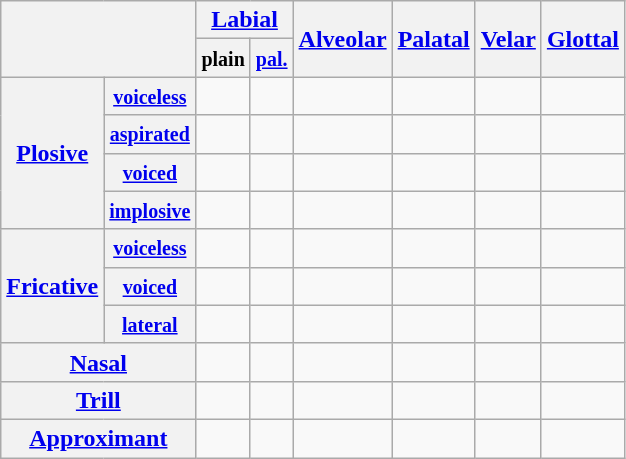<table class="wikitable" style="text-align:center">
<tr>
<th colspan="2" rowspan="2"></th>
<th colspan="2"><a href='#'>Labial</a></th>
<th rowspan="2"><a href='#'>Alveolar</a></th>
<th rowspan="2"><a href='#'>Palatal</a></th>
<th rowspan="2"><a href='#'>Velar</a></th>
<th rowspan="2"><a href='#'>Glottal</a></th>
</tr>
<tr>
<th><small>plain</small></th>
<th><a href='#'><small>pal.</small></a></th>
</tr>
<tr>
<th rowspan="4"><a href='#'>Plosive</a></th>
<th><small><a href='#'>voiceless</a></small></th>
<td></td>
<td></td>
<td></td>
<td></td>
<td></td>
<td></td>
</tr>
<tr>
<th><small><a href='#'>aspirated</a></small></th>
<td></td>
<td></td>
<td></td>
<td></td>
<td></td>
<td></td>
</tr>
<tr>
<th><small><a href='#'>voiced</a></small></th>
<td></td>
<td></td>
<td></td>
<td></td>
<td></td>
<td></td>
</tr>
<tr>
<th><small><a href='#'>implosive</a></small></th>
<td></td>
<td></td>
<td></td>
<td></td>
<td></td>
<td></td>
</tr>
<tr>
<th rowspan="3"><a href='#'>Fricative</a></th>
<th><small><a href='#'>voiceless</a></small></th>
<td></td>
<td></td>
<td></td>
<td></td>
<td></td>
<td></td>
</tr>
<tr>
<th><small><a href='#'>voiced</a></small></th>
<td></td>
<td></td>
<td></td>
<td></td>
<td></td>
<td></td>
</tr>
<tr>
<th><small><a href='#'>lateral</a></small></th>
<td></td>
<td></td>
<td></td>
<td></td>
<td></td>
<td></td>
</tr>
<tr>
<th colspan="2"><a href='#'>Nasal</a></th>
<td></td>
<td></td>
<td></td>
<td></td>
<td></td>
<td></td>
</tr>
<tr>
<th colspan="2"><a href='#'>Trill</a></th>
<td></td>
<td></td>
<td></td>
<td></td>
<td></td>
<td></td>
</tr>
<tr>
<th colspan="2"><a href='#'>Approximant</a></th>
<td></td>
<td></td>
<td></td>
<td></td>
<td></td>
<td></td>
</tr>
</table>
